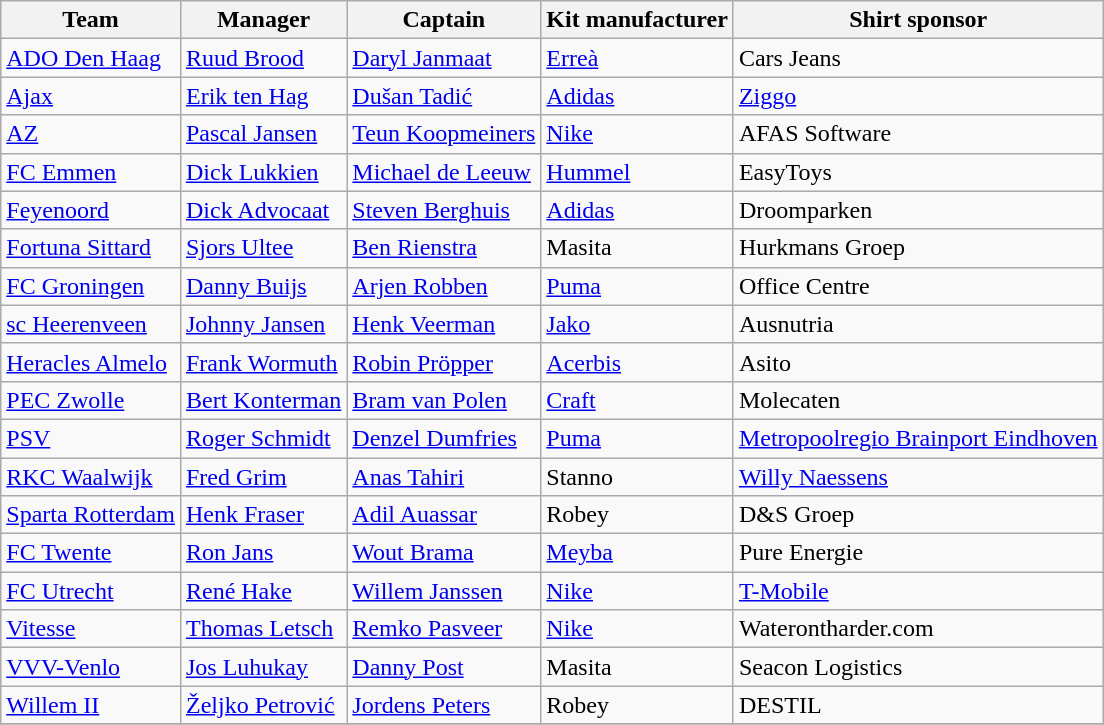<table class="wikitable sortable" style="text-align: left;">
<tr>
<th>Team</th>
<th>Manager</th>
<th>Captain</th>
<th>Kit manufacturer</th>
<th>Shirt sponsor</th>
</tr>
<tr>
<td><a href='#'>ADO Den Haag</a></td>
<td data-sort-value="Brood, Ruud"> <a href='#'>Ruud Brood</a></td>
<td data-sort-value="Janmaat, Daryl"> <a href='#'>Daryl Janmaat</a></td>
<td> <a href='#'>Erreà</a></td>
<td>Cars Jeans</td>
</tr>
<tr>
<td><a href='#'>Ajax</a></td>
<td data-sort-value="Hag, Erik"> <a href='#'>Erik ten Hag</a></td>
<td data-sort-value="Tadic, Dusan"> <a href='#'>Dušan Tadić</a></td>
<td> <a href='#'>Adidas</a></td>
<td><a href='#'>Ziggo</a></td>
</tr>
<tr>
<td><a href='#'>AZ</a></td>
<td data-sort-value="Jansen, Pascal"> <a href='#'>Pascal Jansen</a> </td>
<td data-sort-value="Til, Guus"> <a href='#'>Teun Koopmeiners</a></td>
<td> <a href='#'>Nike</a></td>
<td>AFAS Software</td>
</tr>
<tr>
<td><a href='#'>FC Emmen</a></td>
<td data-sort-value="Lukkien, Dick"> <a href='#'>Dick Lukkien</a></td>
<td data-sort-value="de Leeuw, Michael"> <a href='#'>Michael de Leeuw</a></td>
<td> <a href='#'>Hummel</a></td>
<td>EasyToys</td>
</tr>
<tr>
<td><a href='#'>Feyenoord</a></td>
<td data-sort-value="Advocaat, Dick"> <a href='#'>Dick Advocaat</a></td>
<td data-sort-value="Berghuis, Steven"> <a href='#'>Steven Berghuis</a></td>
<td> <a href='#'>Adidas</a></td>
<td>Droomparken</td>
</tr>
<tr>
<td><a href='#'>Fortuna Sittard</a></td>
<td data-sort-value="Ultee, Sjors"> <a href='#'>Sjors Ultee</a></td>
<td data-sort-value="Rienstra, Ben"> <a href='#'>Ben Rienstra</a></td>
<td> Masita</td>
<td>Hurkmans Groep</td>
</tr>
<tr>
<td><a href='#'>FC Groningen</a></td>
<td data-sort-value="Buijs, Danny"> <a href='#'>Danny Buijs</a></td>
<td data-sort-value="Robben, Arjen"> <a href='#'>Arjen Robben</a></td>
<td> <a href='#'>Puma</a></td>
<td>Office Centre</td>
</tr>
<tr>
<td><a href='#'>sc Heerenveen</a></td>
<td data-sort-value="Jansen, Johnny"> <a href='#'>Johnny Jansen</a></td>
<td data-sort-value="Veerman, Henk"> <a href='#'>Henk Veerman</a></td>
<td> <a href='#'>Jako</a></td>
<td>Ausnutria</td>
</tr>
<tr>
<td><a href='#'>Heracles Almelo</a></td>
<td data-sort-value="Wormuth, Frank"> <a href='#'>Frank Wormuth</a></td>
<td data-sort-value="Propper, Robin"> <a href='#'>Robin Pröpper</a></td>
<td> <a href='#'>Acerbis</a></td>
<td>Asito</td>
</tr>
<tr>
<td><a href='#'>PEC Zwolle</a></td>
<td data-sort-value="Konterman, Bert"> <a href='#'>Bert Konterman</a> </td>
<td data-sort-value="Polen, Bram"> <a href='#'>Bram van Polen</a></td>
<td> <a href='#'>Craft</a></td>
<td>Molecaten</td>
</tr>
<tr>
<td><a href='#'>PSV</a></td>
<td data-sort-value="Schmidt, Roger"> <a href='#'>Roger Schmidt</a></td>
<td data-sort-value="Dumfries, Denzel"> <a href='#'>Denzel Dumfries</a></td>
<td> <a href='#'>Puma</a></td>
<td><a href='#'>Metropoolregio Brainport Eindhoven</a></td>
</tr>
<tr>
<td><a href='#'>RKC Waalwijk</a></td>
<td data-sort-value="Grim, Fred"> <a href='#'>Fred Grim</a></td>
<td data-sort-value="Tahiri, Anas"> <a href='#'>Anas Tahiri</a></td>
<td> Stanno</td>
<td><a href='#'>Willy Naessens</a></td>
</tr>
<tr>
<td><a href='#'>Sparta Rotterdam</a></td>
<td data-sort-value="Fraser, Henk"> <a href='#'>Henk Fraser</a></td>
<td data-sort-value="Auassar, Adil"> <a href='#'>Adil Auassar</a></td>
<td> Robey</td>
<td>D&S Groep</td>
</tr>
<tr>
<td><a href='#'>FC Twente</a></td>
<td data-sort-value="Jans, Ron"> <a href='#'>Ron Jans</a></td>
<td data-sort-value="Brama, Wout"> <a href='#'>Wout Brama</a></td>
<td> <a href='#'>Meyba</a></td>
<td>Pure Energie</td>
</tr>
<tr>
<td><a href='#'>FC Utrecht</a></td>
<td data-sort-value="Hake, René"> <a href='#'>René Hake</a></td>
<td data-sort-value="Janssen, Willem"> <a href='#'>Willem Janssen</a></td>
<td> <a href='#'>Nike</a></td>
<td><a href='#'>T-Mobile</a></td>
</tr>
<tr>
<td><a href='#'>Vitesse</a></td>
<td data-sort-value="Letsch, Thomas"> <a href='#'>Thomas Letsch</a></td>
<td data-sort-value="Pasveer, Remko"> <a href='#'>Remko Pasveer</a></td>
<td> <a href='#'>Nike</a></td>
<td>Waterontharder.com</td>
</tr>
<tr>
<td><a href='#'>VVV-Venlo</a></td>
<td data-sort-value="Luhukay, Jos"> <a href='#'>Jos Luhukay</a></td>
<td data-sort-value="Post, Danny"> <a href='#'>Danny Post</a></td>
<td> Masita</td>
<td>Seacon Logistics</td>
</tr>
<tr>
<td><a href='#'>Willem II</a></td>
<td data-sort-value="Petrović, Željko"> <a href='#'>Željko Petrović</a></td>
<td data-sort-value="Peters, Jordens"> <a href='#'>Jordens Peters</a></td>
<td> Robey</td>
<td>DESTIL</td>
</tr>
<tr>
</tr>
</table>
